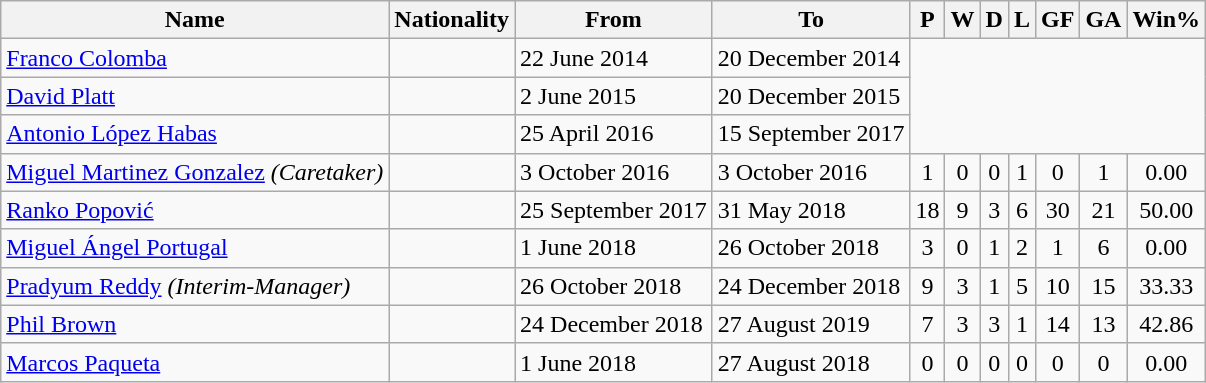<table class="wikitable plainrowheaders sortable" style="text-align:center">
<tr>
<th>Name</th>
<th>Nationality</th>
<th>From</th>
<th class="unsortable">To</th>
<th>P</th>
<th>W</th>
<th>D</th>
<th>L</th>
<th>GF</th>
<th>GA</th>
<th>Win%</th>
</tr>
<tr>
<td scope=row style=text-align:left><a href='#'>Franco Colomba</a></td>
<td align=left></td>
<td align=left>22 June 2014</td>
<td align=left>20 December 2014<br></td>
</tr>
<tr>
<td scope=row style=text-align:left><a href='#'>David Platt</a></td>
<td align=left></td>
<td align=left>2 June 2015</td>
<td align=left>20 December 2015<br></td>
</tr>
<tr>
<td scope=row style=text-align:left><a href='#'>Antonio López Habas</a></td>
<td align=left></td>
<td align=left>25 April 2016</td>
<td align=left>15 September 2017<br></td>
</tr>
<tr>
<td scope=row style=text-align:left><a href='#'>Miguel Martinez Gonzalez</a> <em>(Caretaker)</em></td>
<td align=left></td>
<td align=left>3 October 2016</td>
<td align=left>3 October 2016</td>
<td>1</td>
<td>0</td>
<td>0</td>
<td>1</td>
<td>0</td>
<td>1</td>
<td>0.00</td>
</tr>
<tr>
<td scope=row style=text-align:left><a href='#'>Ranko Popović</a></td>
<td align=left></td>
<td align=left>25 September 2017</td>
<td align=left>31 May 2018</td>
<td>18</td>
<td>9</td>
<td>3</td>
<td>6</td>
<td>30</td>
<td>21</td>
<td>50.00</td>
</tr>
<tr>
<td scope=row style=text-align:left><a href='#'>Miguel Ángel Portugal</a></td>
<td align=left></td>
<td align=left>1 June 2018</td>
<td align=left>26 October 2018</td>
<td>3</td>
<td>0</td>
<td>1</td>
<td>2</td>
<td>1</td>
<td>6</td>
<td>0.00</td>
</tr>
<tr>
<td scope=row style=text-align:left><a href='#'>Pradyum Reddy</a> <em>(Interim-Manager)</em></td>
<td align=left></td>
<td align=left>26 October 2018</td>
<td align=left>24 December 2018</td>
<td>9</td>
<td>3</td>
<td>1</td>
<td>5</td>
<td>10</td>
<td>15</td>
<td>33.33</td>
</tr>
<tr>
<td scope=row style=text-align:left><a href='#'>Phil Brown</a></td>
<td align=left></td>
<td align=left>24 December 2018</td>
<td align=left>27 August 2019</td>
<td>7</td>
<td>3</td>
<td>3</td>
<td>1</td>
<td>14</td>
<td>13</td>
<td>42.86</td>
</tr>
<tr>
<td scope=row style=text-align:left><a href='#'>Marcos Paqueta</a></td>
<td align=left></td>
<td align=left>1 June 2018</td>
<td align=left>27 August 2018</td>
<td>0</td>
<td>0</td>
<td>0</td>
<td>0</td>
<td>0</td>
<td>0</td>
<td>0.00</td>
</tr>
</table>
